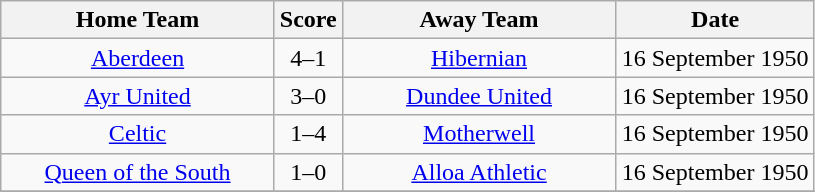<table class="wikitable" style="text-align:center;">
<tr>
<th width=175>Home Team</th>
<th width=20>Score</th>
<th width=175>Away Team</th>
<th width= 125>Date</th>
</tr>
<tr>
<td><a href='#'>Aberdeen</a></td>
<td>4–1</td>
<td><a href='#'>Hibernian</a></td>
<td>16 September 1950</td>
</tr>
<tr>
<td><a href='#'>Ayr United</a></td>
<td>3–0</td>
<td><a href='#'>Dundee United</a></td>
<td>16 September 1950</td>
</tr>
<tr>
<td><a href='#'>Celtic</a></td>
<td>1–4</td>
<td><a href='#'>Motherwell</a></td>
<td>16 September 1950</td>
</tr>
<tr>
<td><a href='#'>Queen of the South</a></td>
<td>1–0</td>
<td><a href='#'>Alloa Athletic</a></td>
<td>16 September 1950</td>
</tr>
<tr>
</tr>
</table>
